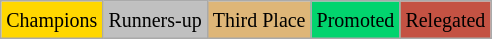<table class="wikitable">
<tr>
<td bgcolor="gold"><small>Champions</small></td>
<td style="background:silver;"><small>Runners-up</small></td>
<td style="background:#deb678;"><small>Third Place</small></td>
<td style="background:#02d46e;"><small>Promoted</small></td>
<td style="background:#c45243;"><small>Relegated</small></td>
</tr>
</table>
